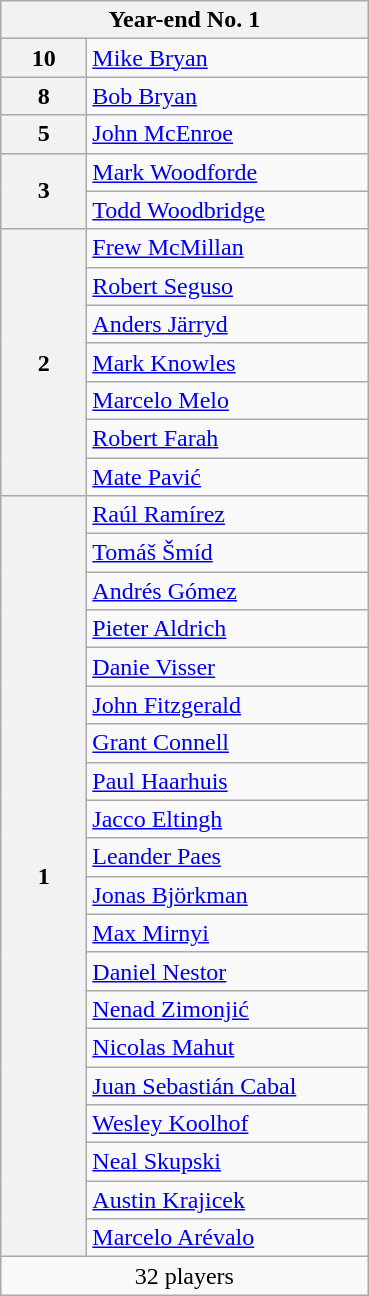<table class="wikitable nowrap" style="display: inline-table;">
<tr>
<th colspan="2" scope="col">Year-end No. 1</th>
</tr>
<tr>
<th style="text-align:center; width:50px;">10</th>
<td style="width:180px;"> <a href='#'>Mike Bryan</a></td>
</tr>
<tr>
<th style="text-align:center;">8</th>
<td> <a href='#'>Bob Bryan</a></td>
</tr>
<tr>
<th style="text-align:center;">5</th>
<td> <a href='#'>John McEnroe</a></td>
</tr>
<tr>
<th rowspan="2" style="text-align:center;">3</th>
<td> <a href='#'>Mark Woodforde</a></td>
</tr>
<tr>
<td> <a href='#'>Todd Woodbridge</a></td>
</tr>
<tr>
<th rowspan="7" style="text-align:center;">2</th>
<td> <a href='#'>Frew McMillan</a></td>
</tr>
<tr>
<td> <a href='#'>Robert Seguso</a></td>
</tr>
<tr>
<td> <a href='#'>Anders Järryd</a></td>
</tr>
<tr>
<td> <a href='#'>Mark Knowles</a></td>
</tr>
<tr>
<td> <a href='#'>Marcelo Melo</a></td>
</tr>
<tr>
<td> <a href='#'>Robert Farah</a></td>
</tr>
<tr>
<td> <a href='#'>Mate Pavić</a></td>
</tr>
<tr>
<th rowspan="20" style="text-align:center;">1</th>
<td> <a href='#'>Raúl Ramírez</a></td>
</tr>
<tr>
<td> <a href='#'>Tomáš Šmíd</a></td>
</tr>
<tr>
<td> <a href='#'>Andrés Gómez</a></td>
</tr>
<tr>
<td> <a href='#'>Pieter Aldrich</a></td>
</tr>
<tr>
<td> <a href='#'>Danie Visser</a></td>
</tr>
<tr>
<td> <a href='#'>John Fitzgerald</a></td>
</tr>
<tr>
<td> <a href='#'>Grant Connell</a></td>
</tr>
<tr>
<td> <a href='#'>Paul Haarhuis</a></td>
</tr>
<tr>
<td> <a href='#'>Jacco Eltingh</a></td>
</tr>
<tr>
<td> <a href='#'>Leander Paes</a></td>
</tr>
<tr>
<td> <a href='#'>Jonas Björkman</a></td>
</tr>
<tr>
<td> <a href='#'>Max Mirnyi</a></td>
</tr>
<tr>
<td> <a href='#'>Daniel Nestor</a></td>
</tr>
<tr>
<td> <a href='#'>Nenad Zimonjić</a></td>
</tr>
<tr>
<td> <a href='#'>Nicolas Mahut</a></td>
</tr>
<tr>
<td> <a href='#'>Juan Sebastián Cabal</a></td>
</tr>
<tr>
<td> <a href='#'>Wesley Koolhof</a></td>
</tr>
<tr>
<td> <a href='#'>Neal Skupski</a></td>
</tr>
<tr>
<td> <a href='#'>Austin Krajicek</a></td>
</tr>
<tr>
<td> <a href='#'>Marcelo Arévalo</a></td>
</tr>
<tr>
<td colspan="2" style="text-align:center;">32 players</td>
</tr>
</table>
